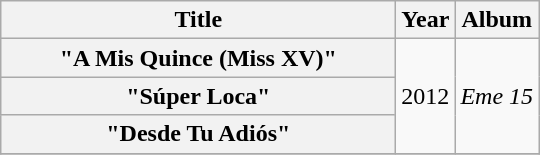<table class="wikitable plainrowheaders" style="text-align:center">
<tr>
<th scope="col" style="width:16em;">Title</th>
<th scope="col">Year</th>
<th scope="col">Album</th>
</tr>
<tr>
<th scope="row">"A Mis Quince (Miss XV)"</th>
<td rowspan="3">2012</td>
<td rowspan="3"><em>Eme 15</em></td>
</tr>
<tr>
<th scope="row">"Súper Loca"</th>
</tr>
<tr>
<th scope="row">"Desde Tu Adiós"</th>
</tr>
<tr>
</tr>
</table>
